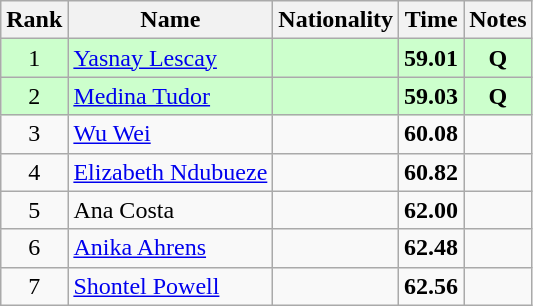<table class="wikitable sortable" style="text-align:center">
<tr>
<th>Rank</th>
<th>Name</th>
<th>Nationality</th>
<th>Time</th>
<th>Notes</th>
</tr>
<tr bgcolor=ccffcc>
<td>1</td>
<td align=left><a href='#'>Yasnay Lescay</a></td>
<td align=left></td>
<td><strong>59.01</strong></td>
<td><strong>Q</strong></td>
</tr>
<tr bgcolor=ccffcc>
<td>2</td>
<td align=left><a href='#'>Medina Tudor</a></td>
<td align=left></td>
<td><strong>59.03</strong></td>
<td><strong>Q</strong></td>
</tr>
<tr>
<td>3</td>
<td align=left><a href='#'>Wu Wei</a></td>
<td align=left></td>
<td><strong>60.08</strong></td>
<td></td>
</tr>
<tr>
<td>4</td>
<td align=left><a href='#'>Elizabeth Ndubueze</a></td>
<td align=left></td>
<td><strong>60.82</strong></td>
<td></td>
</tr>
<tr>
<td>5</td>
<td align=left>Ana Costa</td>
<td align=left></td>
<td><strong>62.00</strong></td>
<td></td>
</tr>
<tr>
<td>6</td>
<td align=left><a href='#'>Anika Ahrens</a></td>
<td align=left></td>
<td><strong>62.48</strong></td>
<td></td>
</tr>
<tr>
<td>7</td>
<td align=left><a href='#'>Shontel Powell</a></td>
<td align=left></td>
<td><strong>62.56</strong></td>
<td></td>
</tr>
</table>
